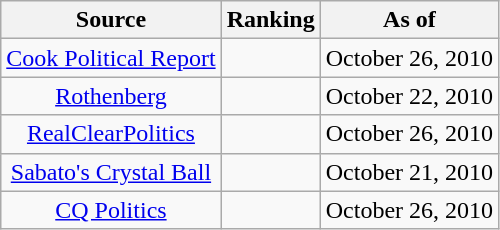<table class="wikitable" style="text-align:center">
<tr>
<th>Source</th>
<th>Ranking</th>
<th>As of</th>
</tr>
<tr>
<td><a href='#'>Cook Political Report</a></td>
<td></td>
<td>October 26, 2010</td>
</tr>
<tr>
<td><a href='#'>Rothenberg</a></td>
<td></td>
<td>October 22, 2010</td>
</tr>
<tr>
<td><a href='#'>RealClearPolitics</a></td>
<td></td>
<td>October 26, 2010</td>
</tr>
<tr>
<td><a href='#'>Sabato's Crystal Ball</a></td>
<td></td>
<td>October 21, 2010</td>
</tr>
<tr>
<td><a href='#'>CQ Politics</a></td>
<td></td>
<td>October 26, 2010</td>
</tr>
</table>
